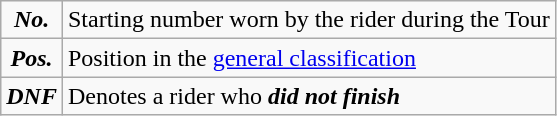<table class="wikitable">
<tr>
<td align=center><strong><em>No.</em></strong></td>
<td>Starting number worn by the rider during the Tour</td>
</tr>
<tr>
<td align=center><strong><em>Pos.</em></strong></td>
<td>Position in the <a href='#'>general classification</a></td>
</tr>
<tr>
<td align=center><strong><em>DNF</em></strong></td>
<td>Denotes a rider who <strong><em>did not finish</em></strong></td>
</tr>
</table>
